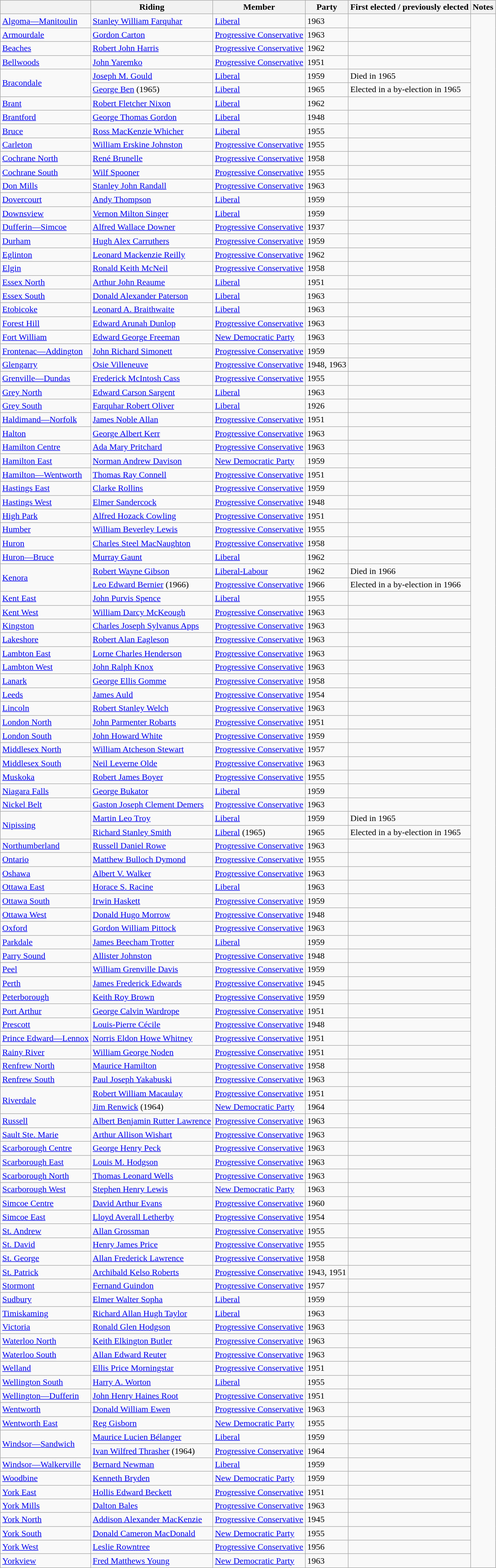<table class="wikitable sortable">
<tr>
<th></th>
<th>Riding</th>
<th>Member</th>
<th>Party</th>
<th>First elected / previously elected</th>
<th>Notes</th>
</tr>
<tr>
<td><a href='#'>Algoma—Manitoulin</a></td>
<td><a href='#'>Stanley William Farquhar</a></td>
<td><a href='#'>Liberal</a></td>
<td>1963</td>
<td></td>
</tr>
<tr>
<td><a href='#'>Armourdale</a></td>
<td><a href='#'>Gordon Carton</a></td>
<td><a href='#'>Progressive Conservative</a></td>
<td>1963</td>
<td></td>
</tr>
<tr>
<td><a href='#'>Beaches</a></td>
<td><a href='#'>Robert John Harris</a></td>
<td><a href='#'>Progressive Conservative</a></td>
<td>1962</td>
<td></td>
</tr>
<tr>
<td><a href='#'>Bellwoods</a></td>
<td><a href='#'>John Yaremko</a></td>
<td><a href='#'>Progressive Conservative</a></td>
<td>1951</td>
<td></td>
</tr>
<tr>
<td rowspan="2"><a href='#'>Bracondale</a></td>
<td><a href='#'>Joseph M. Gould</a></td>
<td><a href='#'>Liberal</a></td>
<td>1959</td>
<td>Died in 1965</td>
</tr>
<tr>
<td><a href='#'>George Ben</a> (1965)</td>
<td><a href='#'>Liberal</a></td>
<td>1965</td>
<td>Elected in a by-election in 1965</td>
</tr>
<tr>
<td><a href='#'>Brant</a></td>
<td><a href='#'>Robert Fletcher Nixon</a></td>
<td><a href='#'>Liberal</a></td>
<td>1962</td>
<td></td>
</tr>
<tr>
<td><a href='#'>Brantford</a></td>
<td><a href='#'>George Thomas Gordon</a></td>
<td><a href='#'>Liberal</a></td>
<td>1948</td>
<td></td>
</tr>
<tr>
<td><a href='#'>Bruce</a></td>
<td><a href='#'>Ross MacKenzie Whicher</a></td>
<td><a href='#'>Liberal</a></td>
<td>1955</td>
<td></td>
</tr>
<tr>
<td><a href='#'>Carleton</a></td>
<td><a href='#'>William Erskine Johnston</a></td>
<td><a href='#'>Progressive Conservative</a></td>
<td>1955</td>
<td></td>
</tr>
<tr>
<td><a href='#'>Cochrane North</a></td>
<td><a href='#'>René Brunelle</a></td>
<td><a href='#'>Progressive Conservative</a></td>
<td>1958</td>
<td></td>
</tr>
<tr>
<td><a href='#'>Cochrane South</a></td>
<td><a href='#'>Wilf Spooner</a></td>
<td><a href='#'>Progressive Conservative</a></td>
<td>1955</td>
<td></td>
</tr>
<tr>
<td><a href='#'>Don Mills</a></td>
<td><a href='#'>Stanley John Randall</a></td>
<td><a href='#'>Progressive Conservative</a></td>
<td>1963</td>
<td></td>
</tr>
<tr>
<td><a href='#'>Dovercourt</a></td>
<td><a href='#'>Andy Thompson</a></td>
<td><a href='#'>Liberal</a></td>
<td>1959</td>
<td></td>
</tr>
<tr>
<td><a href='#'>Downsview</a></td>
<td><a href='#'>Vernon Milton Singer</a></td>
<td><a href='#'>Liberal</a></td>
<td>1959</td>
<td></td>
</tr>
<tr>
<td><a href='#'>Dufferin—Simcoe</a></td>
<td><a href='#'>Alfred Wallace Downer</a></td>
<td><a href='#'>Progressive Conservative</a></td>
<td>1937</td>
<td></td>
</tr>
<tr>
<td><a href='#'>Durham</a></td>
<td><a href='#'>Hugh Alex Carruthers</a></td>
<td><a href='#'>Progressive Conservative</a></td>
<td>1959</td>
<td></td>
</tr>
<tr>
<td><a href='#'>Eglinton</a></td>
<td><a href='#'>Leonard Mackenzie Reilly</a></td>
<td><a href='#'>Progressive Conservative</a></td>
<td>1962</td>
<td></td>
</tr>
<tr>
<td><a href='#'>Elgin</a></td>
<td><a href='#'>Ronald Keith McNeil</a></td>
<td><a href='#'>Progressive Conservative</a></td>
<td>1958</td>
<td></td>
</tr>
<tr>
<td><a href='#'>Essex North</a></td>
<td><a href='#'>Arthur John Reaume</a></td>
<td><a href='#'>Liberal</a></td>
<td>1951</td>
<td></td>
</tr>
<tr>
<td><a href='#'>Essex South</a></td>
<td><a href='#'>Donald Alexander Paterson</a></td>
<td><a href='#'>Liberal</a></td>
<td>1963</td>
<td></td>
</tr>
<tr>
<td><a href='#'>Etobicoke</a></td>
<td><a href='#'>Leonard A. Braithwaite</a></td>
<td><a href='#'>Liberal</a></td>
<td>1963</td>
<td></td>
</tr>
<tr>
<td><a href='#'>Forest Hill</a></td>
<td><a href='#'>Edward Arunah Dunlop</a></td>
<td><a href='#'>Progressive Conservative</a></td>
<td>1963</td>
<td></td>
</tr>
<tr>
<td><a href='#'>Fort William</a></td>
<td><a href='#'>Edward George Freeman</a></td>
<td><a href='#'>New Democratic Party</a></td>
<td>1963</td>
<td></td>
</tr>
<tr>
<td><a href='#'>Frontenac—Addington</a></td>
<td><a href='#'>John Richard Simonett</a></td>
<td><a href='#'>Progressive Conservative</a></td>
<td>1959</td>
<td></td>
</tr>
<tr>
<td><a href='#'>Glengarry</a></td>
<td><a href='#'>Osie Villeneuve</a></td>
<td><a href='#'>Progressive Conservative</a></td>
<td>1948, 1963</td>
<td></td>
</tr>
<tr>
<td><a href='#'>Grenville—Dundas</a></td>
<td><a href='#'>Frederick McIntosh Cass</a></td>
<td><a href='#'>Progressive Conservative</a></td>
<td>1955</td>
<td></td>
</tr>
<tr>
<td><a href='#'>Grey North</a></td>
<td><a href='#'>Edward Carson Sargent</a></td>
<td><a href='#'>Liberal</a></td>
<td>1963</td>
<td></td>
</tr>
<tr>
<td><a href='#'>Grey South</a></td>
<td><a href='#'>Farquhar Robert Oliver</a></td>
<td><a href='#'>Liberal</a></td>
<td>1926</td>
<td></td>
</tr>
<tr>
<td><a href='#'>Haldimand—Norfolk</a></td>
<td><a href='#'>James Noble Allan</a></td>
<td><a href='#'>Progressive Conservative</a></td>
<td>1951</td>
<td></td>
</tr>
<tr>
<td><a href='#'>Halton</a></td>
<td><a href='#'>George Albert Kerr</a></td>
<td><a href='#'>Progressive Conservative</a></td>
<td>1963</td>
<td></td>
</tr>
<tr>
<td><a href='#'>Hamilton Centre</a></td>
<td><a href='#'>Ada Mary Pritchard</a></td>
<td><a href='#'>Progressive Conservative</a></td>
<td>1963</td>
<td></td>
</tr>
<tr>
<td><a href='#'>Hamilton East</a></td>
<td><a href='#'>Norman Andrew Davison</a></td>
<td><a href='#'>New Democratic Party</a></td>
<td>1959</td>
<td></td>
</tr>
<tr>
<td><a href='#'>Hamilton—Wentworth</a></td>
<td><a href='#'>Thomas Ray Connell</a></td>
<td><a href='#'>Progressive Conservative</a></td>
<td>1951</td>
<td></td>
</tr>
<tr>
<td><a href='#'>Hastings East</a></td>
<td><a href='#'>Clarke Rollins</a></td>
<td><a href='#'>Progressive Conservative</a></td>
<td>1959</td>
<td></td>
</tr>
<tr>
<td><a href='#'>Hastings West</a></td>
<td><a href='#'>Elmer Sandercock</a></td>
<td><a href='#'>Progressive Conservative</a></td>
<td>1948</td>
<td></td>
</tr>
<tr>
<td><a href='#'>High Park</a></td>
<td><a href='#'>Alfred Hozack Cowling</a></td>
<td><a href='#'>Progressive Conservative</a></td>
<td>1951</td>
<td></td>
</tr>
<tr>
<td><a href='#'>Humber</a></td>
<td><a href='#'>William Beverley Lewis</a></td>
<td><a href='#'>Progressive Conservative</a></td>
<td>1955</td>
<td></td>
</tr>
<tr>
<td><a href='#'>Huron</a></td>
<td><a href='#'>Charles Steel MacNaughton</a></td>
<td><a href='#'>Progressive Conservative</a></td>
<td>1958</td>
<td></td>
</tr>
<tr>
<td><a href='#'>Huron—Bruce</a></td>
<td><a href='#'>Murray Gaunt</a></td>
<td><a href='#'>Liberal</a></td>
<td>1962</td>
<td></td>
</tr>
<tr>
<td rowspan="2"><a href='#'>Kenora</a></td>
<td><a href='#'>Robert Wayne Gibson</a></td>
<td><a href='#'>Liberal-Labour</a></td>
<td>1962</td>
<td>Died in 1966</td>
</tr>
<tr>
<td><a href='#'>Leo Edward Bernier</a> (1966)</td>
<td><a href='#'>Progressive Conservative</a></td>
<td>1966</td>
<td>Elected in a by-election in 1966</td>
</tr>
<tr>
<td><a href='#'>Kent East</a></td>
<td><a href='#'>John Purvis Spence</a></td>
<td><a href='#'>Liberal</a></td>
<td>1955</td>
<td></td>
</tr>
<tr>
<td><a href='#'>Kent West</a></td>
<td><a href='#'>William Darcy McKeough</a></td>
<td><a href='#'>Progressive Conservative</a></td>
<td>1963</td>
<td></td>
</tr>
<tr>
<td><a href='#'>Kingston</a></td>
<td><a href='#'>Charles Joseph Sylvanus Apps</a></td>
<td><a href='#'>Progressive Conservative</a></td>
<td>1963</td>
<td></td>
</tr>
<tr>
<td><a href='#'>Lakeshore</a></td>
<td><a href='#'>Robert Alan Eagleson</a></td>
<td><a href='#'>Progressive Conservative</a></td>
<td>1963</td>
<td></td>
</tr>
<tr>
<td><a href='#'>Lambton East</a></td>
<td><a href='#'>Lorne Charles Henderson</a></td>
<td><a href='#'>Progressive Conservative</a></td>
<td>1963</td>
<td></td>
</tr>
<tr>
<td><a href='#'>Lambton West</a></td>
<td><a href='#'>John Ralph Knox</a></td>
<td><a href='#'>Progressive Conservative</a></td>
<td>1963</td>
<td></td>
</tr>
<tr>
<td><a href='#'>Lanark</a></td>
<td><a href='#'>George Ellis Gomme</a></td>
<td><a href='#'>Progressive Conservative</a></td>
<td>1958</td>
<td></td>
</tr>
<tr>
<td><a href='#'>Leeds</a></td>
<td><a href='#'>James Auld</a></td>
<td><a href='#'>Progressive Conservative</a></td>
<td>1954</td>
<td></td>
</tr>
<tr>
<td><a href='#'>Lincoln</a></td>
<td><a href='#'>Robert Stanley Welch</a></td>
<td><a href='#'>Progressive Conservative</a></td>
<td>1963</td>
<td></td>
</tr>
<tr>
<td><a href='#'>London North</a></td>
<td><a href='#'>John Parmenter Robarts</a></td>
<td><a href='#'>Progressive Conservative</a></td>
<td>1951</td>
<td></td>
</tr>
<tr>
<td><a href='#'>London South</a></td>
<td><a href='#'>John Howard White</a></td>
<td><a href='#'>Progressive Conservative</a></td>
<td>1959</td>
<td></td>
</tr>
<tr>
<td><a href='#'>Middlesex North</a></td>
<td><a href='#'>William Atcheson Stewart</a></td>
<td><a href='#'>Progressive Conservative</a></td>
<td>1957</td>
<td></td>
</tr>
<tr>
<td><a href='#'>Middlesex South</a></td>
<td><a href='#'>Neil Leverne Olde</a></td>
<td><a href='#'>Progressive Conservative</a></td>
<td>1963</td>
<td></td>
</tr>
<tr>
<td><a href='#'>Muskoka</a></td>
<td><a href='#'>Robert James Boyer</a></td>
<td><a href='#'>Progressive Conservative</a></td>
<td>1955</td>
<td></td>
</tr>
<tr>
<td><a href='#'>Niagara Falls</a></td>
<td><a href='#'>George Bukator</a></td>
<td><a href='#'>Liberal</a></td>
<td>1959</td>
<td></td>
</tr>
<tr>
<td><a href='#'>Nickel Belt</a></td>
<td><a href='#'>Gaston Joseph Clement Demers</a></td>
<td><a href='#'>Progressive Conservative</a></td>
<td>1963</td>
<td></td>
</tr>
<tr>
<td rowspan="2"><a href='#'>Nipissing</a></td>
<td><a href='#'>Martin Leo Troy</a></td>
<td><a href='#'>Liberal</a></td>
<td>1959</td>
<td>Died in 1965</td>
</tr>
<tr>
<td><a href='#'>Richard Stanley Smith</a></td>
<td><a href='#'>Liberal</a> (1965)</td>
<td>1965</td>
<td>Elected in a by-election in 1965</td>
</tr>
<tr>
<td><a href='#'>Northumberland</a></td>
<td><a href='#'>Russell Daniel Rowe</a></td>
<td><a href='#'>Progressive Conservative</a></td>
<td>1963</td>
<td></td>
</tr>
<tr>
<td><a href='#'>Ontario</a></td>
<td><a href='#'>Matthew Bulloch Dymond</a></td>
<td><a href='#'>Progressive Conservative</a></td>
<td>1955</td>
<td></td>
</tr>
<tr>
<td><a href='#'>Oshawa</a></td>
<td><a href='#'>Albert V. Walker</a></td>
<td><a href='#'>Progressive Conservative</a></td>
<td>1963</td>
<td></td>
</tr>
<tr>
<td><a href='#'>Ottawa East</a></td>
<td><a href='#'>Horace S. Racine</a></td>
<td><a href='#'>Liberal</a></td>
<td>1963</td>
<td></td>
</tr>
<tr>
<td><a href='#'>Ottawa South</a></td>
<td><a href='#'>Irwin Haskett</a></td>
<td><a href='#'>Progressive Conservative</a></td>
<td>1959</td>
<td></td>
</tr>
<tr>
<td><a href='#'>Ottawa West</a></td>
<td><a href='#'>Donald Hugo Morrow</a></td>
<td><a href='#'>Progressive Conservative</a></td>
<td>1948</td>
<td></td>
</tr>
<tr>
<td><a href='#'>Oxford</a></td>
<td><a href='#'>Gordon William Pittock</a></td>
<td><a href='#'>Progressive Conservative</a></td>
<td>1963</td>
<td></td>
</tr>
<tr>
<td><a href='#'>Parkdale</a></td>
<td><a href='#'>James Beecham Trotter</a></td>
<td><a href='#'>Liberal</a></td>
<td>1959</td>
<td></td>
</tr>
<tr>
<td><a href='#'>Parry Sound</a></td>
<td><a href='#'>Allister Johnston</a></td>
<td><a href='#'>Progressive Conservative</a></td>
<td>1948</td>
<td></td>
</tr>
<tr>
<td><a href='#'>Peel</a></td>
<td><a href='#'>William Grenville Davis</a></td>
<td><a href='#'>Progressive Conservative</a></td>
<td>1959</td>
<td></td>
</tr>
<tr>
<td><a href='#'>Perth</a></td>
<td><a href='#'>James Frederick Edwards</a></td>
<td><a href='#'>Progressive Conservative</a></td>
<td>1945</td>
<td></td>
</tr>
<tr>
<td><a href='#'>Peterborough</a></td>
<td><a href='#'>Keith Roy Brown</a></td>
<td><a href='#'>Progressive Conservative</a></td>
<td>1959</td>
<td></td>
</tr>
<tr>
<td><a href='#'>Port Arthur</a></td>
<td><a href='#'>George Calvin Wardrope</a></td>
<td><a href='#'>Progressive Conservative</a></td>
<td>1951</td>
<td></td>
</tr>
<tr>
<td><a href='#'>Prescott</a></td>
<td><a href='#'>Louis-Pierre Cécile</a></td>
<td><a href='#'>Progressive Conservative</a></td>
<td>1948</td>
<td></td>
</tr>
<tr>
<td><a href='#'>Prince Edward—Lennox</a></td>
<td><a href='#'>Norris Eldon Howe Whitney</a></td>
<td><a href='#'>Progressive Conservative</a></td>
<td>1951</td>
<td></td>
</tr>
<tr>
<td><a href='#'>Rainy River</a></td>
<td><a href='#'>William George Noden</a></td>
<td><a href='#'>Progressive Conservative</a></td>
<td>1951</td>
<td></td>
</tr>
<tr>
<td><a href='#'>Renfrew North</a></td>
<td><a href='#'>Maurice Hamilton</a></td>
<td><a href='#'>Progressive Conservative</a></td>
<td>1958</td>
<td></td>
</tr>
<tr>
<td><a href='#'>Renfrew South</a></td>
<td><a href='#'>Paul Joseph Yakabuski</a></td>
<td><a href='#'>Progressive Conservative</a></td>
<td>1963</td>
<td></td>
</tr>
<tr>
<td rowspan="2"><a href='#'>Riverdale</a></td>
<td><a href='#'>Robert William Macaulay</a></td>
<td><a href='#'>Progressive Conservative</a></td>
<td>1951</td>
<td></td>
</tr>
<tr>
<td><a href='#'>Jim Renwick</a> (1964)</td>
<td><a href='#'>New Democratic Party</a></td>
<td>1964</td>
<td></td>
</tr>
<tr>
<td><a href='#'>Russell</a></td>
<td><a href='#'>Albert Benjamin Rutter Lawrence</a></td>
<td><a href='#'>Progressive Conservative</a></td>
<td>1963</td>
<td></td>
</tr>
<tr>
<td><a href='#'>Sault Ste. Marie</a></td>
<td><a href='#'>Arthur Allison Wishart</a></td>
<td><a href='#'>Progressive Conservative</a></td>
<td>1963</td>
<td></td>
</tr>
<tr>
<td><a href='#'>Scarborough Centre</a></td>
<td><a href='#'>George Henry Peck</a></td>
<td><a href='#'>Progressive Conservative</a></td>
<td>1963</td>
<td></td>
</tr>
<tr>
<td><a href='#'>Scarborough East</a></td>
<td><a href='#'>Louis M. Hodgson</a></td>
<td><a href='#'>Progressive Conservative</a></td>
<td>1963</td>
<td></td>
</tr>
<tr>
<td><a href='#'>Scarborough North</a></td>
<td><a href='#'>Thomas Leonard Wells</a></td>
<td><a href='#'>Progressive Conservative</a></td>
<td>1963</td>
<td></td>
</tr>
<tr>
<td><a href='#'>Scarborough West</a></td>
<td><a href='#'>Stephen Henry Lewis</a></td>
<td><a href='#'>New Democratic Party</a></td>
<td>1963</td>
<td></td>
</tr>
<tr>
<td><a href='#'>Simcoe Centre</a></td>
<td><a href='#'>David Arthur Evans</a></td>
<td><a href='#'>Progressive Conservative</a></td>
<td>1960</td>
<td></td>
</tr>
<tr>
<td><a href='#'>Simcoe East</a></td>
<td><a href='#'>Lloyd Averall Letherby</a></td>
<td><a href='#'>Progressive Conservative</a></td>
<td>1954</td>
<td></td>
</tr>
<tr>
<td><a href='#'>St. Andrew</a></td>
<td><a href='#'>Allan Grossman</a></td>
<td><a href='#'>Progressive Conservative</a></td>
<td>1955</td>
<td></td>
</tr>
<tr>
<td><a href='#'>St. David</a></td>
<td><a href='#'>Henry James Price</a></td>
<td><a href='#'>Progressive Conservative</a></td>
<td>1955</td>
<td></td>
</tr>
<tr>
<td><a href='#'>St. George</a></td>
<td><a href='#'>Allan Frederick Lawrence</a></td>
<td><a href='#'>Progressive Conservative</a></td>
<td>1958</td>
<td></td>
</tr>
<tr>
<td><a href='#'>St. Patrick</a></td>
<td><a href='#'>Archibald Kelso Roberts</a></td>
<td><a href='#'>Progressive Conservative</a></td>
<td>1943, 1951</td>
<td></td>
</tr>
<tr>
<td><a href='#'>Stormont</a></td>
<td><a href='#'>Fernand Guindon</a></td>
<td><a href='#'>Progressive Conservative</a></td>
<td>1957</td>
<td></td>
</tr>
<tr>
<td><a href='#'>Sudbury</a></td>
<td><a href='#'>Elmer Walter Sopha</a></td>
<td><a href='#'>Liberal</a></td>
<td>1959</td>
<td></td>
</tr>
<tr>
<td><a href='#'>Timiskaming</a></td>
<td><a href='#'>Richard Allan Hugh Taylor</a></td>
<td><a href='#'>Liberal</a></td>
<td>1963</td>
<td></td>
</tr>
<tr>
<td><a href='#'>Victoria</a></td>
<td><a href='#'>Ronald Glen Hodgson</a></td>
<td><a href='#'>Progressive Conservative</a></td>
<td>1963</td>
<td></td>
</tr>
<tr>
<td><a href='#'>Waterloo North</a></td>
<td><a href='#'>Keith Elkington Butler</a></td>
<td><a href='#'>Progressive Conservative</a></td>
<td>1963</td>
<td></td>
</tr>
<tr>
<td><a href='#'>Waterloo South</a></td>
<td><a href='#'>Allan Edward Reuter</a></td>
<td><a href='#'>Progressive Conservative</a></td>
<td>1963</td>
<td></td>
</tr>
<tr>
<td><a href='#'>Welland</a></td>
<td><a href='#'>Ellis Price Morningstar</a></td>
<td><a href='#'>Progressive Conservative</a></td>
<td>1951</td>
<td></td>
</tr>
<tr>
<td><a href='#'>Wellington South</a></td>
<td><a href='#'>Harry A. Worton</a></td>
<td><a href='#'>Liberal</a></td>
<td>1955</td>
<td></td>
</tr>
<tr>
<td><a href='#'>Wellington—Dufferin</a></td>
<td><a href='#'>John Henry Haines Root</a></td>
<td><a href='#'>Progressive Conservative</a></td>
<td>1951</td>
<td></td>
</tr>
<tr>
<td><a href='#'>Wentworth</a></td>
<td><a href='#'>Donald William Ewen</a></td>
<td><a href='#'>Progressive Conservative</a></td>
<td>1963</td>
<td></td>
</tr>
<tr>
<td><a href='#'>Wentworth East</a></td>
<td><a href='#'>Reg Gisborn</a></td>
<td><a href='#'>New Democratic Party</a></td>
<td>1955</td>
<td></td>
</tr>
<tr>
<td rowspan="2"><a href='#'>Windsor—Sandwich</a></td>
<td><a href='#'>Maurice Lucien Bélanger</a></td>
<td><a href='#'>Liberal</a></td>
<td>1959</td>
<td></td>
</tr>
<tr>
<td><a href='#'>Ivan Wilfred Thrasher</a> (1964)</td>
<td><a href='#'>Progressive Conservative</a></td>
<td>1964</td>
<td></td>
</tr>
<tr>
<td><a href='#'>Windsor—Walkerville</a></td>
<td><a href='#'>Bernard Newman</a></td>
<td><a href='#'>Liberal</a></td>
<td>1959</td>
<td></td>
</tr>
<tr>
<td><a href='#'>Woodbine</a></td>
<td><a href='#'>Kenneth Bryden</a></td>
<td><a href='#'>New Democratic Party</a></td>
<td>1959</td>
<td></td>
</tr>
<tr>
<td><a href='#'>York East</a></td>
<td><a href='#'>Hollis Edward Beckett</a></td>
<td><a href='#'>Progressive Conservative</a></td>
<td>1951</td>
<td></td>
</tr>
<tr>
<td><a href='#'>York Mills</a></td>
<td><a href='#'>Dalton Bales</a></td>
<td><a href='#'>Progressive Conservative</a></td>
<td>1963</td>
<td></td>
</tr>
<tr>
<td><a href='#'>York North</a></td>
<td><a href='#'>Addison Alexander MacKenzie</a></td>
<td><a href='#'>Progressive Conservative</a></td>
<td>1945</td>
<td></td>
</tr>
<tr>
<td><a href='#'>York South</a></td>
<td><a href='#'>Donald Cameron MacDonald</a></td>
<td><a href='#'>New Democratic Party</a></td>
<td>1955</td>
<td></td>
</tr>
<tr>
<td><a href='#'>York West</a></td>
<td><a href='#'>Leslie Rowntree</a></td>
<td><a href='#'>Progressive Conservative</a></td>
<td>1956</td>
<td></td>
</tr>
<tr>
<td><a href='#'>Yorkview</a></td>
<td><a href='#'>Fred Matthews Young</a></td>
<td><a href='#'>New Democratic Party</a></td>
<td>1963</td>
<td></td>
</tr>
</table>
